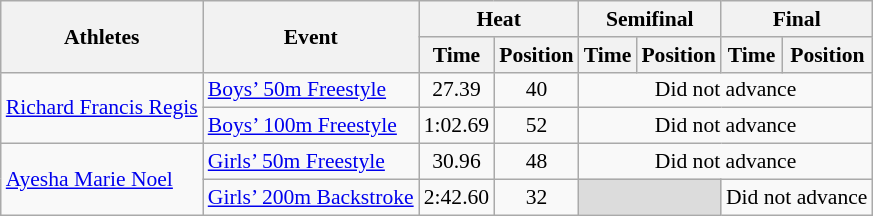<table class="wikitable" border="1" style="font-size:90%">
<tr>
<th rowspan=2>Athletes</th>
<th rowspan=2>Event</th>
<th colspan=2>Heat</th>
<th colspan=2>Semifinal</th>
<th colspan=2>Final</th>
</tr>
<tr>
<th>Time</th>
<th>Position</th>
<th>Time</th>
<th>Position</th>
<th>Time</th>
<th>Position</th>
</tr>
<tr>
<td rowspan=2><a href='#'>Richard Francis Regis</a></td>
<td><a href='#'>Boys’ 50m Freestyle</a></td>
<td align=center>27.39</td>
<td align=center>40</td>
<td colspan="4" align=center>Did not advance</td>
</tr>
<tr>
<td><a href='#'>Boys’ 100m Freestyle</a></td>
<td align=center>1:02.69</td>
<td align=center>52</td>
<td colspan="4" align=center>Did not advance</td>
</tr>
<tr>
<td rowspan=2><a href='#'>Ayesha Marie Noel</a></td>
<td><a href='#'>Girls’ 50m Freestyle</a></td>
<td align=center>30.96</td>
<td align=center>48</td>
<td colspan="4" align=center>Did not advance</td>
</tr>
<tr>
<td><a href='#'>Girls’ 200m Backstroke</a></td>
<td align=center>2:42.60</td>
<td align=center>32</td>
<td colspan=2 bgcolor=#DCDCDC></td>
<td colspan="2" align=center>Did not advance</td>
</tr>
</table>
